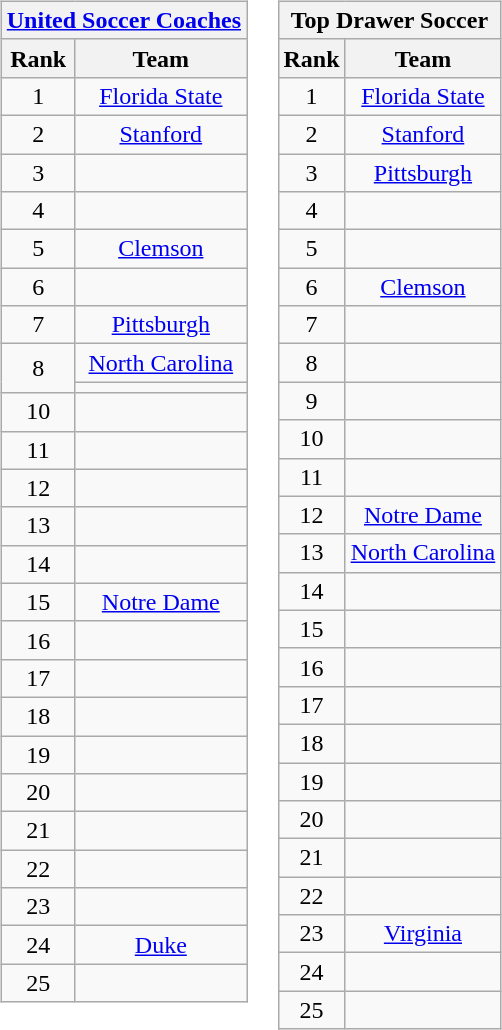<table>
<tr style="vertical-align:top;">
<td><br><table class="wikitable" style="text-align:center;">
<tr>
<th colspan=2><strong><a href='#'>United Soccer Coaches</a></strong></th>
</tr>
<tr>
<th>Rank</th>
<th>Team</th>
</tr>
<tr>
<td>1</td>
<td><a href='#'>Florida State</a></td>
</tr>
<tr>
<td>2</td>
<td><a href='#'>Stanford</a></td>
</tr>
<tr>
<td>3</td>
<td></td>
</tr>
<tr>
<td>4</td>
<td></td>
</tr>
<tr>
<td>5</td>
<td><a href='#'>Clemson</a></td>
</tr>
<tr>
<td>6</td>
<td></td>
</tr>
<tr>
<td>7</td>
<td><a href='#'>Pittsburgh</a></td>
</tr>
<tr>
<td rowspan=2>8</td>
<td><a href='#'>North Carolina</a></td>
</tr>
<tr>
<td></td>
</tr>
<tr>
<td>10</td>
<td></td>
</tr>
<tr>
<td>11</td>
<td></td>
</tr>
<tr>
<td>12</td>
<td></td>
</tr>
<tr>
<td>13</td>
<td></td>
</tr>
<tr>
<td>14</td>
<td></td>
</tr>
<tr>
<td>15</td>
<td><a href='#'>Notre Dame</a></td>
</tr>
<tr>
<td>16</td>
<td></td>
</tr>
<tr>
<td>17</td>
<td></td>
</tr>
<tr>
<td>18</td>
<td></td>
</tr>
<tr>
<td>19</td>
<td></td>
</tr>
<tr>
<td>20</td>
<td></td>
</tr>
<tr>
<td>21</td>
<td></td>
</tr>
<tr>
<td>22</td>
<td></td>
</tr>
<tr>
<td>23</td>
<td></td>
</tr>
<tr>
<td>24</td>
<td><a href='#'>Duke</a></td>
</tr>
<tr>
<td>25</td>
<td><br></td>
</tr>
</table>
</td>
<td><br><table class="wikitable" style="text-align:center;">
<tr>
<th colspan=2><strong>Top Drawer Soccer</strong></th>
</tr>
<tr>
<th>Rank</th>
<th>Team</th>
</tr>
<tr>
<td>1</td>
<td><a href='#'>Florida State</a></td>
</tr>
<tr>
<td>2</td>
<td><a href='#'>Stanford</a></td>
</tr>
<tr>
<td>3</td>
<td><a href='#'>Pittsburgh</a></td>
</tr>
<tr>
<td>4</td>
<td></td>
</tr>
<tr>
<td>5</td>
<td></td>
</tr>
<tr>
<td>6</td>
<td><a href='#'>Clemson</a></td>
</tr>
<tr>
<td>7</td>
<td></td>
</tr>
<tr>
<td>8</td>
<td></td>
</tr>
<tr>
<td>9</td>
<td></td>
</tr>
<tr>
<td>10</td>
<td></td>
</tr>
<tr>
<td>11</td>
<td></td>
</tr>
<tr>
<td>12</td>
<td><a href='#'>Notre Dame</a></td>
</tr>
<tr>
<td>13</td>
<td><a href='#'>North Carolina</a></td>
</tr>
<tr>
<td>14</td>
<td></td>
</tr>
<tr>
<td>15</td>
<td></td>
</tr>
<tr>
<td>16</td>
<td></td>
</tr>
<tr>
<td>17</td>
<td></td>
</tr>
<tr>
<td>18</td>
<td></td>
</tr>
<tr>
<td>19</td>
<td></td>
</tr>
<tr>
<td>20</td>
<td></td>
</tr>
<tr>
<td>21</td>
<td></td>
</tr>
<tr>
<td>22</td>
<td></td>
</tr>
<tr>
<td>23</td>
<td><a href='#'>Virginia</a></td>
</tr>
<tr>
<td>24</td>
<td></td>
</tr>
<tr>
<td>25</td>
<td></td>
</tr>
</table>
</td>
</tr>
</table>
